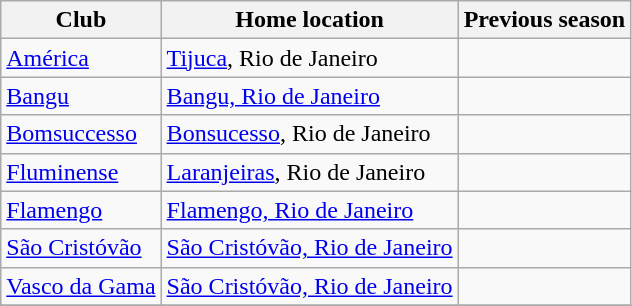<table class="wikitable sortable">
<tr>
<th>Club</th>
<th>Home location</th>
<th>Previous season</th>
</tr>
<tr>
<td><a href='#'>América</a></td>
<td><a href='#'>Tijuca</a>, Rio de Janeiro</td>
<td></td>
</tr>
<tr>
<td><a href='#'>Bangu</a></td>
<td><a href='#'>Bangu, Rio de Janeiro</a></td>
<td></td>
</tr>
<tr>
<td><a href='#'>Bomsuccesso</a></td>
<td><a href='#'>Bonsucesso</a>, Rio de Janeiro</td>
<td></td>
</tr>
<tr>
<td><a href='#'>Fluminense</a></td>
<td><a href='#'>Laranjeiras</a>, Rio de Janeiro</td>
<td></td>
</tr>
<tr>
<td><a href='#'>Flamengo</a></td>
<td><a href='#'>Flamengo, Rio de Janeiro</a></td>
<td></td>
</tr>
<tr>
<td><a href='#'>São Cristóvão</a></td>
<td><a href='#'>São Cristóvão, Rio de Janeiro</a></td>
<td></td>
</tr>
<tr>
<td><a href='#'>Vasco da Gama</a></td>
<td><a href='#'>São Cristóvão, Rio de Janeiro</a></td>
<td></td>
</tr>
<tr>
</tr>
</table>
